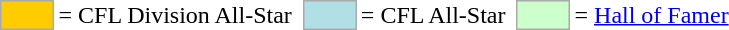<table>
<tr>
<td style="background-color:#FFCC00; border:1px solid #aaaaaa; width:2em;"></td>
<td>= CFL Division All-Star</td>
<td></td>
<td style="background-color:#B0E0E6; border:1px solid #aaaaaa; width:2em;"></td>
<td>= CFL All-Star</td>
<td></td>
<td style="background-color:#CCFFCC; border:1px solid #aaaaaa; width:2em;"></td>
<td>= <a href='#'>Hall of Famer</a></td>
</tr>
</table>
